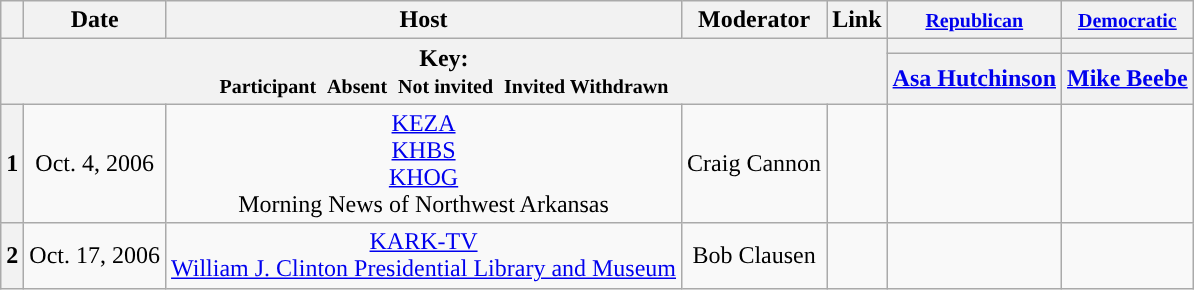<table class="wikitable" style="text-align:center;">
<tr>
<th scope="col"></th>
<th scope="col">Date</th>
<th scope="col">Host</th>
<th scope="col">Moderator</th>
<th scope="col">Link</th>
<th scope="col"><small><a href='#'>Republican</a></small></th>
<th scope="col"><small><a href='#'>Democratic</a></small></th>
</tr>
<tr>
<th colspan="5" rowspan="2">Key:<br> <small>Participant </small>  <small>Absent </small>  <small>Not invited </small>  <small>Invited  Withdrawn</small></th>
<th scope="col" style="background:"></th>
<th scope="col" style="background:"></th>
</tr>
<tr>
<th scope="col"><a href='#'>Asa Hutchinson</a></th>
<th scope="col"><a href='#'>Mike Beebe</a></th>
</tr>
<tr>
<th>1</th>
<td style="white-space:nowrap;">Oct. 4, 2006</td>
<td style="white-space:nowrap;"><a href='#'>KEZA</a><br><a href='#'>KHBS</a><br><a href='#'>KHOG</a><br>Morning News of Northwest Arkansas</td>
<td style="white-space:nowrap;">Craig Cannon</td>
<td style="white-space:nowrap;"></td>
<td></td>
<td></td>
</tr>
<tr>
<th>2</th>
<td style="white-space:nowrap;">Oct. 17, 2006</td>
<td style="white-space:nowrap;"><a href='#'>KARK-TV</a><br><a href='#'>William J. Clinton Presidential Library and Museum</a></td>
<td style="white-space:nowrap;">Bob Clausen</td>
<td style="white-space:nowrap;"></td>
<td></td>
<td></td>
</tr>
</table>
